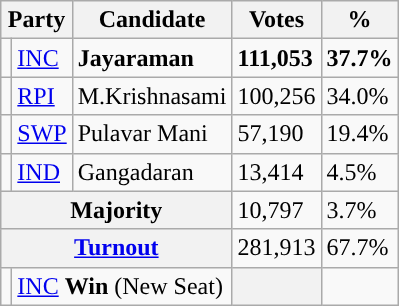<table class="wikitable sortable">
<tr>
<th colspan="2">Party</th>
<th>Candidate</th>
<th>Votes</th>
<th>%</th>
</tr>
<tr>
<td></td>
<td><a href='#'>INC</a></td>
<td><strong>Jayaraman</strong></td>
<td><strong>111,053</strong></td>
<td><strong>37.7%</strong></td>
</tr>
<tr>
<td></td>
<td><a href='#'>RPI</a></td>
<td>M.Krishnasami</td>
<td>100,256</td>
<td>34.0%</td>
</tr>
<tr>
<td></td>
<td><a href='#'>SWP</a></td>
<td>Pulavar Mani</td>
<td>57,190</td>
<td>19.4%</td>
</tr>
<tr>
<td></td>
<td><a href='#'>IND</a></td>
<td>Gangadaran</td>
<td>13,414</td>
<td>4.5%</td>
</tr>
<tr>
<th colspan="3">Majority</th>
<td>10,797</td>
<td>3.7%</td>
</tr>
<tr>
<th colspan="3"><a href='#'>Turnout</a></th>
<td>281,913</td>
<td>67.7%</td>
</tr>
<tr>
<td></td>
<td colspan="2"><a href='#'>INC</a> <strong>Win</strong> (New Seat)</td>
<th></th>
<td></td>
</tr>
</table>
